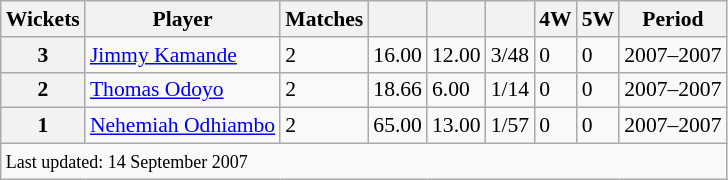<table class="wikitable" style="font-size: 90%">
<tr>
<th>Wickets</th>
<th>Player</th>
<th>Matches</th>
<th></th>
<th></th>
<th></th>
<th>4W</th>
<th>5W</th>
<th>Period</th>
</tr>
<tr>
<th>3</th>
<td><a href='#'>Jimmy Kamande</a></td>
<td>2</td>
<td>16.00</td>
<td>12.00</td>
<td>3/48</td>
<td>0</td>
<td>0</td>
<td>2007–2007</td>
</tr>
<tr>
<th>2</th>
<td><a href='#'>Thomas Odoyo</a></td>
<td>2</td>
<td>18.66</td>
<td>6.00</td>
<td>1/14</td>
<td>0</td>
<td>0</td>
<td>2007–2007</td>
</tr>
<tr>
<th>1</th>
<td><a href='#'>Nehemiah Odhiambo</a></td>
<td>2</td>
<td>65.00</td>
<td>13.00</td>
<td>1/57</td>
<td>0</td>
<td>0</td>
<td>2007–2007</td>
</tr>
<tr>
<td colspan="9"><small>Last updated: 14 September 2007</small></td>
</tr>
</table>
